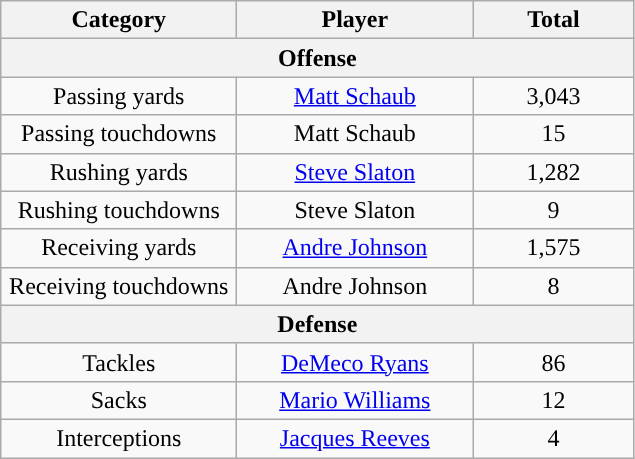<table class="wikitable" style="text-align:center">
<tr>
<th width="150">Category</th>
<th width="150">Player</th>
<th width="100">Total</th>
</tr>
<tr>
<th align="center" colspan="4">Offense</th>
</tr>
<tr>
<td>Passing yards</td>
<td><a href='#'>Matt Schaub</a></td>
<td>3,043</td>
</tr>
<tr>
<td>Passing touchdowns</td>
<td>Matt Schaub</td>
<td>15</td>
</tr>
<tr>
<td>Rushing yards</td>
<td><a href='#'>Steve Slaton</a></td>
<td>1,282</td>
</tr>
<tr>
<td>Rushing touchdowns</td>
<td>Steve Slaton</td>
<td>9</td>
</tr>
<tr>
<td>Receiving yards</td>
<td><a href='#'>Andre Johnson</a></td>
<td>1,575</td>
</tr>
<tr>
<td>Receiving touchdowns</td>
<td>Andre Johnson</td>
<td>8</td>
</tr>
<tr>
<th align="center" colspan="4">Defense</th>
</tr>
<tr>
<td>Tackles </td>
<td><a href='#'>DeMeco Ryans</a></td>
<td>86</td>
</tr>
<tr>
<td>Sacks</td>
<td><a href='#'>Mario Williams</a></td>
<td>12</td>
</tr>
<tr>
<td>Interceptions</td>
<td><a href='#'>Jacques Reeves</a></td>
<td>4</td>
</tr>
</table>
